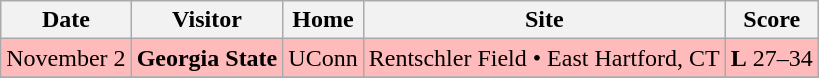<table class="wikitable">
<tr>
<th>Date</th>
<th>Visitor</th>
<th>Home</th>
<th>Site</th>
<th>Score</th>
</tr>
<tr style="background:#fbb;">
<td>November 2</td>
<td><strong>Georgia State</strong></td>
<td>UConn</td>
<td>Rentschler Field • East Hartford, CT</td>
<td><strong>L</strong> 27–34</td>
</tr>
<tr>
</tr>
</table>
